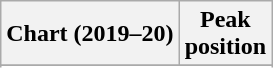<table class="wikitable sortable plainrowheaders" style="text-align:center">
<tr>
<th scope="col">Chart (2019–20)</th>
<th scope="col">Peak<br> position</th>
</tr>
<tr>
</tr>
<tr>
</tr>
<tr>
</tr>
<tr>
</tr>
<tr>
</tr>
<tr>
</tr>
<tr>
</tr>
<tr>
</tr>
<tr>
</tr>
</table>
